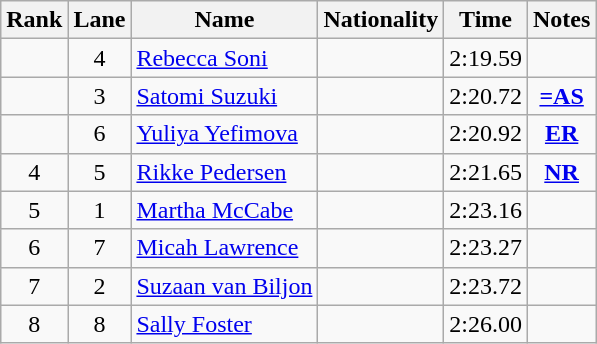<table class="wikitable sortable" style="text-align:center">
<tr>
<th>Rank</th>
<th>Lane</th>
<th>Name</th>
<th>Nationality</th>
<th>Time</th>
<th>Notes</th>
</tr>
<tr>
<td></td>
<td>4</td>
<td align=left><a href='#'>Rebecca Soni</a></td>
<td align=left></td>
<td>2:19.59</td>
<td></td>
</tr>
<tr>
<td></td>
<td>3</td>
<td align=left><a href='#'>Satomi Suzuki</a></td>
<td align=left></td>
<td>2:20.72</td>
<td><strong><a href='#'>=AS</a></strong></td>
</tr>
<tr>
<td></td>
<td>6</td>
<td align=left><a href='#'>Yuliya Yefimova</a></td>
<td align=left></td>
<td>2:20.92</td>
<td><strong><a href='#'>ER</a></strong></td>
</tr>
<tr>
<td>4</td>
<td>5</td>
<td align=left><a href='#'>Rikke Pedersen</a></td>
<td align=left></td>
<td>2:21.65</td>
<td><strong><a href='#'>NR</a></strong></td>
</tr>
<tr>
<td>5</td>
<td>1</td>
<td align=left><a href='#'>Martha McCabe</a></td>
<td align=left></td>
<td>2:23.16</td>
<td></td>
</tr>
<tr>
<td>6</td>
<td>7</td>
<td align=left><a href='#'>Micah Lawrence</a></td>
<td align=left></td>
<td>2:23.27</td>
<td></td>
</tr>
<tr>
<td>7</td>
<td>2</td>
<td align=left><a href='#'>Suzaan van Biljon</a></td>
<td align=left></td>
<td>2:23.72</td>
<td></td>
</tr>
<tr>
<td>8</td>
<td>8</td>
<td align=left><a href='#'>Sally Foster</a></td>
<td align=left></td>
<td>2:26.00</td>
<td></td>
</tr>
</table>
